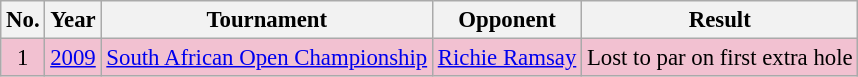<table class="wikitable" style="font-size:95%;">
<tr>
<th>No.</th>
<th>Year</th>
<th>Tournament</th>
<th>Opponent</th>
<th>Result</th>
</tr>
<tr style="background:#F2C1D1;">
<td align=center>1</td>
<td><a href='#'>2009</a></td>
<td><a href='#'>South African Open Championship</a></td>
<td> <a href='#'>Richie Ramsay</a></td>
<td>Lost to par on first extra hole</td>
</tr>
</table>
